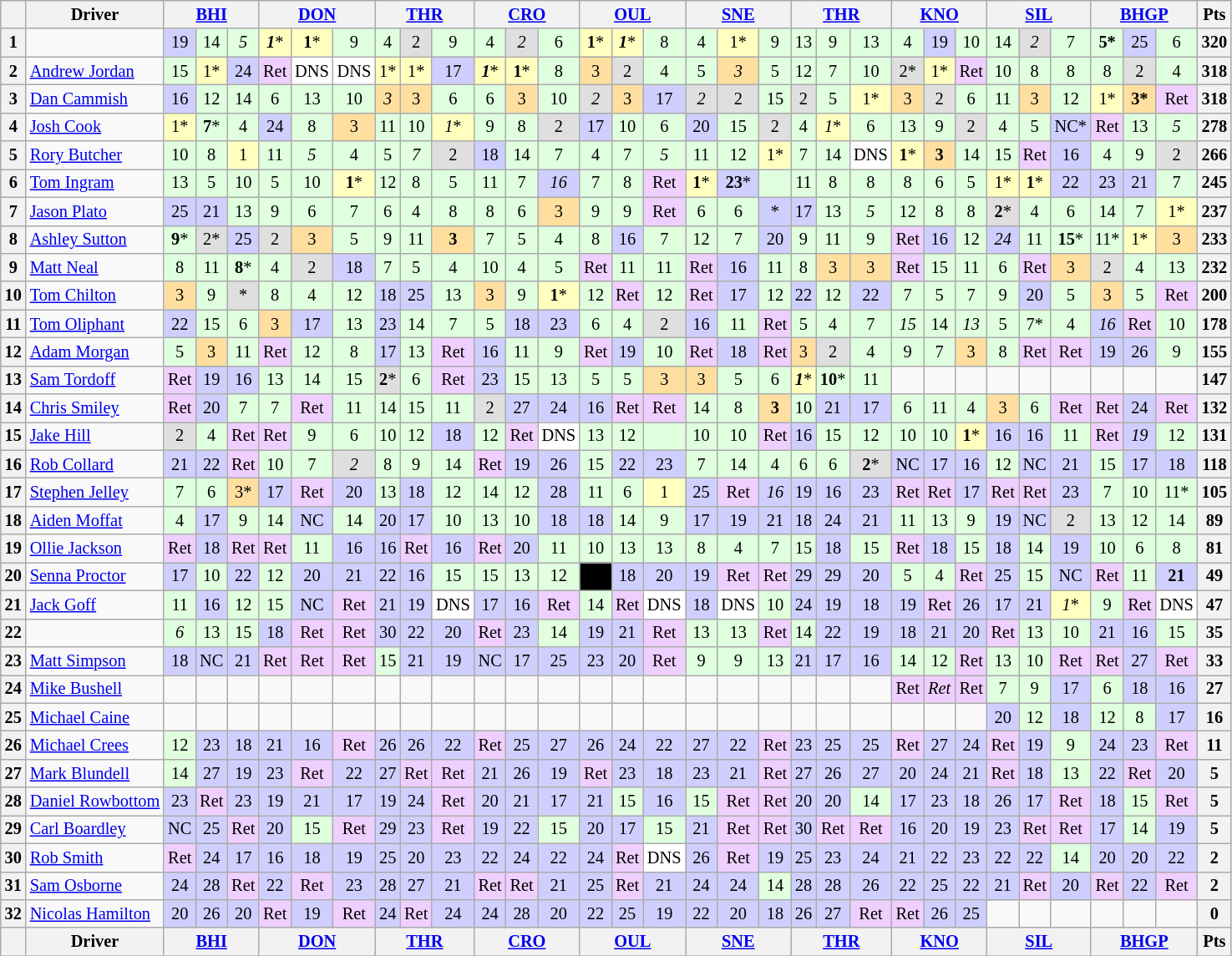<table class="wikitable" style="font-size: 85%; text-align: center;">
<tr valign="top">
<th valign="middle"></th>
<th valign="middle">Driver</th>
<th colspan="3"><a href='#'>BHI</a></th>
<th colspan="3"><a href='#'>DON</a></th>
<th colspan="3"><a href='#'>THR</a></th>
<th colspan="3"><a href='#'>CRO</a></th>
<th colspan="3"><a href='#'>OUL</a></th>
<th colspan="3"><a href='#'>SNE</a></th>
<th colspan="3"><a href='#'>THR</a></th>
<th colspan="3"><a href='#'>KNO</a></th>
<th colspan="3"><a href='#'>SIL</a></th>
<th colspan="3"><a href='#'>BHGP</a></th>
<th valign=middle>Pts</th>
</tr>
<tr>
<th>1</th>
<td align=left></td>
<td style="background:#cfcfff;">19</td>
<td style="background:#dfffdf;">14</td>
<td style="background:#dfffdf;"><em>5</em></td>
<td style="background:#ffffbf;"><strong><em>1</em></strong>*</td>
<td style="background:#ffffbf;"><strong>1</strong>*</td>
<td style="background:#dfffdf;">9</td>
<td style="background:#dfffdf;">4</td>
<td style="background:#dfdfdf;">2</td>
<td style="background:#dfffdf;">9</td>
<td style="background:#dfffdf;">4</td>
<td style="background:#dfdfdf;"><em>2</em></td>
<td style="background:#dfffdf;">6</td>
<td style="background:#ffffbf;"><strong>1</strong>*</td>
<td style="background:#ffffbf;"><strong><em>1</em></strong>*</td>
<td style="background:#dfffdf;">8</td>
<td style="background:#dfffdf;">4</td>
<td style="background:#ffffbf;">1*</td>
<td style="background:#dfffdf;">9</td>
<td style="background:#dfffdf;">13</td>
<td style="background:#dfffdf;">9</td>
<td style="background:#dfffdf;">13</td>
<td style="background:#dfffdf;">4</td>
<td style="background:#cfcfff;">19</td>
<td style="background:#dfffdf;">10</td>
<td style="background:#dfffdf;">14</td>
<td style="background:#dfdfdf;"><em>2</em></td>
<td style="background:#dfffdf;">7</td>
<td style="background:#dfffdf;"><strong>5*</strong></td>
<td style="background:#cfcfff;">25</td>
<td style="background:#dfffdf;">6</td>
<th>320</th>
</tr>
<tr>
<th>2</th>
<td align=left><a href='#'>Andrew Jordan</a></td>
<td style="background:#dfffdf;">15</td>
<td style="background:#ffffbf;">1*</td>
<td style="background:#cfcfff;">24</td>
<td style="background:#efcfff;">Ret</td>
<td style="background:#ffffff;">DNS</td>
<td style="background:#ffffff;">DNS</td>
<td style="background:#ffffbf;">1*</td>
<td style="background:#ffffbf;">1*</td>
<td style="background:#cfcfff;">17</td>
<td style="background:#ffffbf;"><strong><em>1</em></strong>*</td>
<td style="background:#ffffbf;"><strong>1</strong>*</td>
<td style="background:#dfffdf;">8</td>
<td style="background:#ffdf9f;">3</td>
<td style="background:#dfdfdf;">2</td>
<td style="background:#dfffdf;">4</td>
<td style="background:#dfffdf;">5</td>
<td style="background:#ffdf9f;"><em>3</em></td>
<td style="background:#dfffdf;">5</td>
<td style="background:#dfffdf;">12</td>
<td style="background:#dfffdf;">7</td>
<td style="background:#dfffdf;">10</td>
<td style="background:#dfdfdf;">2*</td>
<td style="background:#ffffbf;">1*</td>
<td style="background:#efcfff;">Ret</td>
<td style="background:#dfffdf;">10</td>
<td style="background:#dfffdf;">8</td>
<td style="background:#dfffdf;">8</td>
<td style="background:#dfffdf;">8</td>
<td style="background:#dfdfdf;">2</td>
<td style="background:#dfffdf;">4</td>
<th>318</th>
</tr>
<tr>
<th>3</th>
<td align=left><a href='#'>Dan Cammish</a></td>
<td style="background:#cfcfff;">16</td>
<td style="background:#dfffdf;">12</td>
<td style="background:#dfffdf;">14</td>
<td style="background:#dfffdf;">6</td>
<td style="background:#dfffdf;">13</td>
<td style="background:#dfffdf;">10</td>
<td style="background:#ffdf9f;"><em>3</em></td>
<td style="background:#ffdf9f;">3</td>
<td style="background:#dfffdf;">6</td>
<td style="background:#dfffdf;">6</td>
<td style="background:#ffdf9f;">3</td>
<td style="background:#dfffdf;">10</td>
<td style="background:#dfdfdf;"><em>2</em></td>
<td style="background:#ffdf9f;">3</td>
<td style="background:#cfcfff;">17</td>
<td style="background:#dfdfdf;"><em>2</em></td>
<td style="background:#dfdfdf;">2</td>
<td style="background:#dfffdf;">15</td>
<td style="background:#dfdfdf;">2</td>
<td style="background:#dfffdf;">5</td>
<td style="background:#ffffbf;">1*</td>
<td style="background:#ffdf9f;">3</td>
<td style="background:#dfdfdf;">2</td>
<td style="background:#dfffdf;">6</td>
<td style="background:#dfffdf;">11</td>
<td style="background:#ffdf9f;">3</td>
<td style="background:#dfffdf;">12</td>
<td style="background:#ffffbf;">1*</td>
<td style="background:#ffdf9f;"><strong>3*</strong></td>
<td style="background:#efcfff;">Ret</td>
<th>318</th>
</tr>
<tr>
<th>4</th>
<td align=left><a href='#'>Josh Cook</a></td>
<td style="background:#ffffbf;">1*</td>
<td style="background:#dfffdf;"><strong>7</strong>*</td>
<td style="background:#dfffdf;">4</td>
<td style="background:#cfcfff;">24</td>
<td style="background:#dfffdf;">8</td>
<td style="background:#ffdf9f;">3</td>
<td style="background:#dfffdf;">11</td>
<td style="background:#dfffdf;">10</td>
<td style="background:#ffffbf;"><em>1</em>*</td>
<td style="background:#dfffdf;">9</td>
<td style="background:#dfffdf;">8</td>
<td style="background:#dfdfdf;">2</td>
<td style="background:#cfcfff;">17</td>
<td style="background:#dfffdf;">10</td>
<td style="background:#dfffdf;">6</td>
<td style="background:#cfcfff;">20</td>
<td style="background:#dfffdf;">15</td>
<td style="background:#dfdfdf;">2</td>
<td style="background:#dfffdf;">4</td>
<td style="background:#ffffbf;"><em>1</em>*</td>
<td style="background:#dfffdf;">6</td>
<td style="background:#dfffdf;">13</td>
<td style="background:#dfffdf;">9</td>
<td style="background:#dfdfdf;">2</td>
<td style="background:#dfffdf;">4</td>
<td style="background:#dfffdf;">5</td>
<td style="background:#cfcfff;">NC*</td>
<td style="background:#efcfff;">Ret</td>
<td style="background:#dfffdf;">13</td>
<td style="background:#dfffdf;"><em>5</em></td>
<th>278</th>
</tr>
<tr>
<th>5</th>
<td align=left><a href='#'>Rory Butcher</a></td>
<td style="background:#dfffdf;">10</td>
<td style="background:#dfffdf;">8</td>
<td style="background:#ffffbf;">1</td>
<td style="background:#dfffdf;">11</td>
<td style="background:#dfffdf;"><em>5</em></td>
<td style="background:#dfffdf;">4</td>
<td style="background:#dfffdf;">5</td>
<td style="background:#dfffdf;"><em>7</em></td>
<td style="background:#dfdfdf;">2</td>
<td style="background:#cfcfff;">18</td>
<td style="background:#dfffdf;">14</td>
<td style="background:#dfffdf;">7</td>
<td style="background:#dfffdf;">4</td>
<td style="background:#dfffdf;">7</td>
<td style="background:#dfffdf;"><em>5</em></td>
<td style="background:#dfffdf;">11</td>
<td style="background:#dfffdf;">12</td>
<td style="background:#ffffbf;">1*</td>
<td style="background:#dfffdf;">7</td>
<td style="background:#dfffdf;">14</td>
<td style="background:#ffffff;">DNS</td>
<td style="background:#ffffbf;"><strong>1</strong>*</td>
<td style="background:#ffdf9f;"><strong>3</strong></td>
<td style="background:#dfffdf;">14</td>
<td style="background:#dfffdf;">15</td>
<td style="background:#efcfff;">Ret</td>
<td style="background:#cfcfff;">16</td>
<td style="background:#dfffdf;">4</td>
<td style="background:#dfffdf;">9</td>
<td style="background:#dfdfdf;">2</td>
<th>266</th>
</tr>
<tr>
<th>6</th>
<td align=left><a href='#'>Tom Ingram</a></td>
<td style="background:#dfffdf;">13</td>
<td style="background:#dfffdf;">5</td>
<td style="background:#dfffdf;">10</td>
<td style="background:#dfffdf;">5</td>
<td style="background:#dfffdf;">10</td>
<td style="background:#ffffbf;"><strong>1</strong>*</td>
<td style="background:#dfffdf;">12</td>
<td style="background:#dfffdf;">8</td>
<td style="background:#dfffdf;">5</td>
<td style="background:#dfffdf;">11</td>
<td style="background:#dfffdf;">7</td>
<td style="background:#cfcfff;"><em>16</em></td>
<td style="background:#dfffdf;">7</td>
<td style="background:#dfffdf;">8</td>
<td style="background:#efcfff;">Ret</td>
<td style="background:#ffffbf;"><strong>1</strong>*</td>
<td style="background:#cfcfff;"><strong>23</strong>*</td>
<td style="background:#dfffdf;"></td>
<td style="background:#dfffdf;">11</td>
<td style="background:#dfffdf;">8</td>
<td style="background:#dfffdf;">8</td>
<td style="background:#dfffdf;">8</td>
<td style="background:#dfffdf;">6</td>
<td style="background:#dfffdf;">5</td>
<td style="background:#ffffbf;">1*</td>
<td style="background:#ffffbf;"><strong>1</strong>*</td>
<td style="background:#cfcfff;">22</td>
<td style="background:#cfcfff;">23</td>
<td style="background:#cfcfff;">21</td>
<td style="background:#dfffdf;">7</td>
<th>245</th>
</tr>
<tr>
<th>7</th>
<td align=left><a href='#'>Jason Plato</a></td>
<td style="background:#cfcfff;">25</td>
<td style="background:#cfcfff;">21</td>
<td style="background:#dfffdf;">13</td>
<td style="background:#dfffdf;">9</td>
<td style="background:#dfffdf;">6</td>
<td style="background:#dfffdf;">7</td>
<td style="background:#dfffdf;">6</td>
<td style="background:#dfffdf;">4</td>
<td style="background:#dfffdf;">8</td>
<td style="background:#dfffdf;">8</td>
<td style="background:#dfffdf;">6</td>
<td style="background:#ffdf9f;">3</td>
<td style="background:#dfffdf;">9</td>
<td style="background:#dfffdf;">9</td>
<td style="background:#efcfff;">Ret</td>
<td style="background:#dfffdf;">6</td>
<td style="background:#dfffdf;">6</td>
<td style="background:#cfcfff;">*</td>
<td style="background:#cfcfff;">17</td>
<td style="background:#dfffdf;">13</td>
<td style="background:#dfffdf;"><em>5</em></td>
<td style="background:#dfffdf;">12</td>
<td style="background:#dfffdf;">8</td>
<td style="background:#dfffdf;">8</td>
<td style="background:#dfdfdf;"><strong>2</strong>*</td>
<td style="background:#dfffdf;">4</td>
<td style="background:#dfffdf;">6</td>
<td style="background:#dfffdf;">14</td>
<td style="background:#dfffdf;">7</td>
<td style="background:#ffffbf;">1*</td>
<th>237</th>
</tr>
<tr>
<th>8</th>
<td align=left><a href='#'>Ashley Sutton</a></td>
<td style="background:#dfffdf;"><strong>9</strong>*</td>
<td style="background:#dfdfdf;">2*</td>
<td style="background:#cfcfff;">25</td>
<td style="background:#dfdfdf;">2</td>
<td style="background:#ffdf9f;">3</td>
<td style="background:#dfffdf;">5</td>
<td style="background:#dfffdf;">9</td>
<td style="background:#dfffdf;">11</td>
<td style="background:#ffdf9f;"><strong>3</strong></td>
<td style="background:#dfffdf;">7</td>
<td style="background:#dfffdf;">5</td>
<td style="background:#dfffdf;">4</td>
<td style="background:#dfffdf;">8</td>
<td style="background:#cfcfff;">16</td>
<td style="background:#dfffdf;">7</td>
<td style="background:#dfffdf;">12</td>
<td style="background:#dfffdf;">7</td>
<td style="background:#cfcfff;">20</td>
<td style="background:#dfffdf;">9</td>
<td style="background:#dfffdf;">11</td>
<td style="background:#dfffdf;">9</td>
<td style="background:#efcfff;">Ret</td>
<td style="background:#cfcfff;">16</td>
<td style="background:#dfffdf;">12</td>
<td style="background:#cfcfff;"><em>24</em></td>
<td style="background:#dfffdf;">11</td>
<td style="background:#dfffdf;"><strong>15</strong>*</td>
<td style="background:#dfffdf;">11*</td>
<td style="background:#ffffbf;">1*</td>
<td style="background:#ffdf9f;">3</td>
<th>233</th>
</tr>
<tr>
<th>9</th>
<td align=left><a href='#'>Matt Neal</a></td>
<td style="background:#dfffdf;">8</td>
<td style="background:#dfffdf;">11</td>
<td style="background:#dfffdf;"><strong>8</strong>*</td>
<td style="background:#dfffdf;">4</td>
<td style="background:#dfdfdf;">2</td>
<td style="background:#cfcfff;">18</td>
<td style="background:#dfffdf;">7</td>
<td style="background:#dfffdf;">5</td>
<td style="background:#dfffdf;">4</td>
<td style="background:#dfffdf;">10</td>
<td style="background:#dfffdf;">4</td>
<td style="background:#dfffdf;">5</td>
<td style="background:#efcfff;">Ret</td>
<td style="background:#dfffdf;">11</td>
<td style="background:#dfffdf;">11</td>
<td style="background:#efcfff;">Ret</td>
<td style="background:#cfcfff;">16</td>
<td style="background:#dfffdf;">11</td>
<td style="background:#dfffdf;">8</td>
<td style="background:#ffdf9f;">3</td>
<td style="background:#ffdf9f;">3</td>
<td style="background:#efcfff;">Ret</td>
<td style="background:#dfffdf;">15</td>
<td style="background:#dfffdf;">11</td>
<td style="background:#dfffdf;">6</td>
<td style="background:#efcfff;">Ret</td>
<td style="background:#ffdf9f;">3</td>
<td style="background:#dfdfdf;">2</td>
<td style="background:#dfffdf;">4</td>
<td style="background:#dfffdf;">13</td>
<th>232</th>
</tr>
<tr>
<th>10</th>
<td align=left><a href='#'>Tom Chilton</a></td>
<td style="background:#ffdf9f;">3</td>
<td style="background:#dfffdf;">9</td>
<td style="background:#dfdfdf;">*</td>
<td style="background:#dfffdf;">8</td>
<td style="background:#dfffdf;">4</td>
<td style="background:#dfffdf;">12</td>
<td style="background:#cfcfff;">18</td>
<td style="background:#cfcfff;">25</td>
<td style="background:#dfffdf;">13</td>
<td style="background:#ffdf9f;">3</td>
<td style="background:#dfffdf;">9</td>
<td style="background:#ffffbf;"><strong>1</strong>*</td>
<td style="background:#dfffdf;">12</td>
<td style="background:#efcfff;">Ret</td>
<td style="background:#dfffdf;">12</td>
<td style="background:#efcfff;">Ret</td>
<td style="background:#cfcfff;">17</td>
<td style="background:#dfffdf;">12</td>
<td style="background:#cfcfff;">22</td>
<td style="background:#dfffdf;">12</td>
<td style="background:#cfcfff;">22</td>
<td style="background:#dfffdf;">7</td>
<td style="background:#dfffdf;">5</td>
<td style="background:#dfffdf;">7</td>
<td style="background:#dfffdf;">9</td>
<td style="background:#cfcfff;">20</td>
<td style="background:#dfffdf;">5</td>
<td style="background:#ffdf9f;">3</td>
<td style="background:#dfffdf;">5</td>
<td style="background:#efcfff;">Ret</td>
<th>200</th>
</tr>
<tr>
<th>11</th>
<td align=left><a href='#'>Tom Oliphant</a></td>
<td style="background:#cfcfff;">22</td>
<td style="background:#dfffdf;">15</td>
<td style="background:#dfffdf;">6</td>
<td style="background:#ffdf9f;">3</td>
<td style="background:#cfcfff;">17</td>
<td style="background:#dfffdf;">13</td>
<td style="background:#cfcfff;">23</td>
<td style="background:#dfffdf;">14</td>
<td style="background:#dfffdf;">7</td>
<td style="background:#dfffdf;">5</td>
<td style="background:#cfcfff;">18</td>
<td style="background:#cfcfff;">23</td>
<td style="background:#dfffdf;">6</td>
<td style="background:#dfffdf;">4</td>
<td style="background:#dfdfdf;">2</td>
<td style="background:#cfcfff;">16</td>
<td style="background:#dfffdf;">11</td>
<td style="background:#efcfff;">Ret</td>
<td style="background:#dfffdf;">5</td>
<td style="background:#dfffdf;">4</td>
<td style="background:#dfffdf;">7</td>
<td style="background:#dfffdf;"><em>15</em></td>
<td style="background:#dfffdf;">14</td>
<td style="background:#dfffdf;"><em>13</em></td>
<td style="background:#dfffdf;">5</td>
<td style="background:#dfffdf;">7*</td>
<td style="background:#dfffdf;">4</td>
<td style="background:#cfcfff;"><em>16</em></td>
<td style="background:#efcfff;">Ret</td>
<td style="background:#dfffdf;">10</td>
<th>178</th>
</tr>
<tr>
<th>12</th>
<td align=left><a href='#'>Adam Morgan</a></td>
<td style="background:#dfffdf;">5</td>
<td style="background:#ffdf9f;">3</td>
<td style="background:#dfffdf;">11</td>
<td style="background:#efcfff;">Ret</td>
<td style="background:#dfffdf;">12</td>
<td style="background:#dfffdf;">8</td>
<td style="background:#cfcfff;">17</td>
<td style="background:#dfffdf;">13</td>
<td style="background:#efcfff;">Ret</td>
<td style="background:#cfcfff;">16</td>
<td style="background:#dfffdf;">11</td>
<td style="background:#dfffdf;">9</td>
<td style="background:#efcfff;">Ret</td>
<td style="background:#cfcfff;">19</td>
<td style="background:#dfffdf;">10</td>
<td style="background:#efcfff;">Ret</td>
<td style="background:#cfcfff;">18</td>
<td style="background:#efcfff;">Ret</td>
<td style="background:#ffdf9f;">3</td>
<td style="background:#dfdfdf;">2</td>
<td style="background:#dfffdf;">4</td>
<td style="background:#dfffdf;">9</td>
<td style="background:#dfffdf;">7</td>
<td style="background:#ffdf9f;">3</td>
<td style="background:#dfffdf;">8</td>
<td style="background:#efcfff;">Ret</td>
<td style="background:#efcfff;">Ret</td>
<td style="background:#cfcfff;">19</td>
<td style="background:#cfcfff;">26</td>
<td style="background:#dfffdf;">9</td>
<th>155</th>
</tr>
<tr>
<th>13</th>
<td align=left><a href='#'>Sam Tordoff</a></td>
<td style="background:#efcfff;">Ret</td>
<td style="background:#cfcfff;">19</td>
<td style="background:#cfcfff;">16</td>
<td style="background:#dfffdf;">13</td>
<td style="background:#dfffdf;">14</td>
<td style="background:#dfffdf;">15</td>
<td style="background:#dfdfdf;"><strong>2</strong>*</td>
<td style="background:#dfffdf;">6</td>
<td style="background:#efcfff;">Ret</td>
<td style="background:#cfcfff;">23</td>
<td style="background:#dfffdf;">15</td>
<td style="background:#dfffdf;">13</td>
<td style="background:#dfffdf;">5</td>
<td style="background:#dfffdf;">5</td>
<td style="background:#ffdf9f;">3</td>
<td style="background:#ffdf9f;">3</td>
<td style="background:#dfffdf;">5</td>
<td style="background:#dfffdf;">6</td>
<td style="background:#ffffbf;"><strong><em>1</em></strong>*</td>
<td style="background:#dfffdf;"><strong>10</strong>*</td>
<td style="background:#dfffdf;">11</td>
<td></td>
<td></td>
<td></td>
<td></td>
<td></td>
<td></td>
<td></td>
<td></td>
<td></td>
<th>147</th>
</tr>
<tr>
<th>14</th>
<td align=left><a href='#'>Chris Smiley</a></td>
<td style="background:#efcfff;">Ret</td>
<td style="background:#cfcfff;">20</td>
<td style="background:#dfffdf;">7</td>
<td style="background:#dfffdf;">7</td>
<td style="background:#efcfff;">Ret</td>
<td style="background:#dfffdf;">11</td>
<td style="background:#dfffdf;">14</td>
<td style="background:#dfffdf;">15</td>
<td style="background:#dfffdf;">11</td>
<td style="background:#dfdfdf;">2</td>
<td style="background:#cfcfff;">27</td>
<td style="background:#cfcfff;">24</td>
<td style="background:#cfcfff;">16</td>
<td style="background:#efcfff;">Ret</td>
<td style="background:#efcfff;">Ret</td>
<td style="background:#dfffdf;">14</td>
<td style="background:#dfffdf;">8</td>
<td style="background:#ffdf9f;"><strong>3</strong></td>
<td style="background:#dfffdf;">10</td>
<td style="background:#cfcfff;">21</td>
<td style="background:#cfcfff;">17</td>
<td style="background:#dfffdf;">6</td>
<td style="background:#dfffdf;">11</td>
<td style="background:#dfffdf;">4</td>
<td style="background:#ffdf9f;">3</td>
<td style="background:#dfffdf;">6</td>
<td style="background:#efcfff;">Ret</td>
<td style="background:#efcfff;">Ret</td>
<td style="background:#cfcfff;">24</td>
<td style="background:#efcfff;">Ret</td>
<th>132</th>
</tr>
<tr>
<th>15</th>
<td align=left><a href='#'>Jake Hill</a></td>
<td style="background:#dfdfdf;">2</td>
<td style="background:#dfffdf;">4</td>
<td style="background:#efcfff;">Ret</td>
<td style="background:#efcfff;">Ret</td>
<td style="background:#dfffdf;">9</td>
<td style="background:#dfffdf;">6</td>
<td style="background:#dfffdf;">10</td>
<td style="background:#dfffdf;">12</td>
<td style="background:#cfcfff;">18</td>
<td style="background:#dfffdf;">12</td>
<td style="background:#efcfff;">Ret</td>
<td style="background:#ffffff;">DNS</td>
<td style="background:#dfffdf;">13</td>
<td style="background:#dfffdf;">12</td>
<td style="background:#dfffdf;"></td>
<td style="background:#dfffdf;">10</td>
<td style="background:#dfffdf;">10</td>
<td style="background:#efcfff;">Ret</td>
<td style="background:#cfcfff;">16</td>
<td style="background:#dfffdf;">15</td>
<td style="background:#dfffdf;">12</td>
<td style="background:#dfffdf;">10</td>
<td style="background:#dfffdf;">10</td>
<td style="background:#ffffbf;"><strong>1</strong>*</td>
<td style="background:#cfcfff;">16</td>
<td style="background:#cfcfff;">16</td>
<td style="background:#dfffdf;">11</td>
<td style="background:#efcfff;">Ret</td>
<td style="background:#cfcfff;"><em>19</em></td>
<td style="background:#dfffdf;">12</td>
<th>131</th>
</tr>
<tr>
<th>16</th>
<td align=left><a href='#'>Rob Collard</a></td>
<td style="background:#cfcfff;">21</td>
<td style="background:#cfcfff;">22</td>
<td style="background:#efcfff;">Ret</td>
<td style="background:#dfffdf;">10</td>
<td style="background:#dfffdf;">7</td>
<td style="background:#dfdfdf;"><em>2</em></td>
<td style="background:#dfffdf;">8</td>
<td style="background:#dfffdf;">9</td>
<td style="background:#dfffdf;">14</td>
<td style="background:#efcfff;">Ret</td>
<td style="background:#cfcfff;">19</td>
<td style="background:#cfcfff;">26</td>
<td style="background:#dfffdf;">15</td>
<td style="background:#cfcfff;">22</td>
<td style="background:#cfcfff;">23</td>
<td style="background:#dfffdf;">7</td>
<td style="background:#dfffdf;">14</td>
<td style="background:#dfffdf;">4</td>
<td style="background:#dfffdf;">6</td>
<td style="background:#dfffdf;">6</td>
<td style="background:#dfdfdf;"><strong>2</strong>*</td>
<td style="background:#cfcfff;">NC</td>
<td style="background:#cfcfff;">17</td>
<td style="background:#cfcfff;">16</td>
<td style="background:#dfffdf;">12</td>
<td style="background:#cfcfff;">NC</td>
<td style="background:#cfcfff;">21</td>
<td style="background:#dfffdf;">15</td>
<td style="background:#cfcfff;">17</td>
<td style="background:#cfcfff;">18</td>
<th>118</th>
</tr>
<tr>
<th>17</th>
<td align=left><a href='#'>Stephen Jelley</a></td>
<td style="background:#dfffdf;">7</td>
<td style="background:#dfffdf;">6</td>
<td style="background:#ffdf9f;">3*</td>
<td style="background:#cfcfff;">17</td>
<td style="background:#efcfff;">Ret</td>
<td style="background:#cfcfff;">20</td>
<td style="background:#dfffdf;">13</td>
<td style="background:#cfcfff;">18</td>
<td style="background:#dfffdf;">12</td>
<td style="background:#dfffdf;">14</td>
<td style="background:#dfffdf;">12</td>
<td style="background:#cfcfff;">28</td>
<td style="background:#dfffdf;">11</td>
<td style="background:#dfffdf;">6</td>
<td style="background:#ffffbf;">1</td>
<td style="background:#cfcfff;">25</td>
<td style="background:#efcfff;">Ret</td>
<td style="background:#cfcfff;"><em>16</em></td>
<td style="background:#cfcfff;">19</td>
<td style="background:#cfcfff;">16</td>
<td style="background:#cfcfff;">23</td>
<td style="background:#efcfff;">Ret</td>
<td style="background:#efcfff;">Ret</td>
<td style="background:#cfcfff;">17</td>
<td style="background:#efcfff;">Ret</td>
<td style="background:#efcfff;">Ret</td>
<td style="background:#cfcfff;">23</td>
<td style="background:#dfffdf;">7</td>
<td style="background:#dfffdf;">10</td>
<td style="background:#dfffdf;">11*</td>
<th>105</th>
</tr>
<tr>
<th>18</th>
<td align=left><a href='#'>Aiden Moffat</a></td>
<td style="background:#dfffdf;">4</td>
<td style="background:#cfcfff;">17</td>
<td style="background:#dfffdf;">9</td>
<td style="background:#dfffdf;">14</td>
<td style="background:#cfcfff;">NC</td>
<td style="background:#dfffdf;">14</td>
<td style="background:#cfcfff;">20</td>
<td style="background:#cfcfff;">17</td>
<td style="background:#dfffdf;">10</td>
<td style="background:#dfffdf;">13</td>
<td style="background:#dfffdf;">10</td>
<td style="background:#cfcfff;">18</td>
<td style="background:#cfcfff;">18</td>
<td style="background:#dfffdf;">14</td>
<td style="background:#dfffdf;">9</td>
<td style="background:#cfcfff;">17</td>
<td style="background:#cfcfff;">19</td>
<td style="background:#cfcfff;">21</td>
<td style="background:#cfcfff;">18</td>
<td style="background:#cfcfff;">24</td>
<td style="background:#cfcfff;">21</td>
<td style="background:#dfffdf;">11</td>
<td style="background:#dfffdf;">13</td>
<td style="background:#dfffdf;">9</td>
<td style="background:#cfcfff;">19</td>
<td style="background:#cfcfff;">NC</td>
<td style="background:#dfdfdf;">2</td>
<td style="background:#dfffdf;">13</td>
<td style="background:#dfffdf;">12</td>
<td style="background:#dfffdf;">14</td>
<th>89</th>
</tr>
<tr>
<th>19</th>
<td align=left><a href='#'>Ollie Jackson</a></td>
<td style="background:#efcfff;">Ret</td>
<td style="background:#cfcfff;">18</td>
<td style="background:#efcfff;">Ret</td>
<td style="background:#efcfff;">Ret</td>
<td style="background:#dfffdf;">11</td>
<td style="background:#cfcfff;">16</td>
<td style="background:#cfcfff;">16</td>
<td style="background:#efcfff;">Ret</td>
<td style="background:#cfcfff;">16</td>
<td style="background:#efcfff;">Ret</td>
<td style="background:#cfcfff;">20</td>
<td style="background:#dfffdf;">11</td>
<td style="background:#dfffdf;">10</td>
<td style="background:#dfffdf;">13</td>
<td style="background:#dfffdf;">13</td>
<td style="background:#dfffdf;">8</td>
<td style="background:#dfffdf;">4</td>
<td style="background:#dfffdf;">7</td>
<td style="background:#dfffdf;">15</td>
<td style="background:#cfcfff;">18</td>
<td style="background:#dfffdf;">15</td>
<td style="background:#efcfff;">Ret</td>
<td style="background:#cfcfff;">18</td>
<td style="background:#dfffdf;">15</td>
<td style="background:#cfcfff;">18</td>
<td style="background:#dfffdf;">14</td>
<td style="background:#cfcfff;">19</td>
<td style="background:#dfffdf;">10</td>
<td style="background:#dfffdf;">6</td>
<td style="background:#dfffdf;">8</td>
<th>81</th>
</tr>
<tr>
<th>20</th>
<td align=left><a href='#'>Senna Proctor</a></td>
<td style="background:#cfcfff;">17</td>
<td style="background:#dfffdf;">10</td>
<td style="background:#cfcfff;">22</td>
<td style="background:#dfffdf;">12</td>
<td style="background:#cfcfff;">20</td>
<td style="background:#cfcfff;">21</td>
<td style="background:#cfcfff;">22</td>
<td style="background:#cfcfff;">16</td>
<td style="background:#dfffdf;">15</td>
<td style="background:#dfffdf;">15</td>
<td style="background:#dfffdf;">13</td>
<td style="background:#dfffdf;">12</td>
<td style="background-color:#000000; color:white"></td>
<td style="background:#cfcfff;">18</td>
<td style="background:#cfcfff;">20</td>
<td style="background:#cfcfff;">19</td>
<td style="background:#efcfff;">Ret</td>
<td style="background:#efcfff;">Ret</td>
<td style="background:#cfcfff;">29</td>
<td style="background:#cfcfff;">29</td>
<td style="background:#cfcfff;">20</td>
<td style="background:#dfffdf;">5</td>
<td style="background:#dfffdf;">4</td>
<td style="background:#efcfff;">Ret</td>
<td style="background:#cfcfff;">25</td>
<td style="background:#dfffdf;">15</td>
<td style="background:#cfcfff;">NC</td>
<td style="background:#efcfff;">Ret</td>
<td style="background:#dfffdf;">11</td>
<td style="background:#cfcfff;"><strong>21</strong></td>
<th>49</th>
</tr>
<tr>
<th>21</th>
<td align=left><a href='#'>Jack Goff</a></td>
<td style="background:#dfffdf;">11</td>
<td style="background:#cfcfff;">16</td>
<td style="background:#dfffdf;">12</td>
<td style="background:#dfffdf;">15</td>
<td style="background:#cfcfff;">NC</td>
<td style="background:#efcfff;">Ret</td>
<td style="background:#cfcfff;">21</td>
<td style="background:#cfcfff;">19</td>
<td style="background:#ffffff;">DNS</td>
<td style="background:#cfcfff;">17</td>
<td style="background:#cfcfff;">16</td>
<td style="background:#efcfff;">Ret</td>
<td style="background:#dfffdf;">14</td>
<td style="background:#efcfff;">Ret</td>
<td style="background:#ffffff;">DNS</td>
<td style="background:#cfcfff;">18</td>
<td style="background:#ffffff;">DNS</td>
<td style="background:#dfffdf;">10</td>
<td style="background:#cfcfff;">24</td>
<td style="background:#cfcfff;">19</td>
<td style="background:#cfcfff;">18</td>
<td style="background:#cfcfff;">19</td>
<td style="background:#efcfff;">Ret</td>
<td style="background:#cfcfff;">26</td>
<td style="background:#cfcfff;">17</td>
<td style="background:#cfcfff;">21</td>
<td style="background:#ffffbf;"><em>1</em>*</td>
<td style="background:#dfffdf;">9</td>
<td style="background:#efcfff;">Ret</td>
<td style="background:#ffffff;">DNS</td>
<th>47</th>
</tr>
<tr>
<th>22</th>
<td align=left></td>
<td style="background:#dfffdf;"><em>6</em></td>
<td style="background:#dfffdf;">13</td>
<td style="background:#dfffdf;">15</td>
<td style="background:#cfcfff;">18</td>
<td style="background:#efcfff;">Ret</td>
<td style="background:#efcfff;">Ret</td>
<td style="background:#cfcfff;">30</td>
<td style="background:#cfcfff;">22</td>
<td style="background:#cfcfff;">20</td>
<td style="background:#efcfff;">Ret</td>
<td style="background:#cfcfff;">23</td>
<td style="background:#dfffdf;">14</td>
<td style="background:#cfcfff;">19</td>
<td style="background:#cfcfff;">21</td>
<td style="background:#efcfff;">Ret</td>
<td style="background:#dfffdf;">13</td>
<td style="background:#dfffdf;">13</td>
<td style="background:#efcfff;">Ret</td>
<td style="background:#dfffdf;">14</td>
<td style="background:#cfcfff;">22</td>
<td style="background:#cfcfff;">19</td>
<td style="background:#cfcfff;">18</td>
<td style="background:#cfcfff;">21</td>
<td style="background:#cfcfff;">20</td>
<td style="background:#efcfff;">Ret</td>
<td style="background:#dfffdf;">13</td>
<td style="background:#dfffdf;">10</td>
<td style="background:#cfcfff;">21</td>
<td style="background:#cfcfff;">16</td>
<td style="background:#dfffdf;">15</td>
<th>35</th>
</tr>
<tr>
<th>23</th>
<td align=left><a href='#'>Matt Simpson</a></td>
<td style="background:#cfcfff;">18</td>
<td style="background:#cfcfff;">NC</td>
<td style="background:#cfcfff;">21</td>
<td style="background:#efcfff;">Ret</td>
<td style="background:#efcfff;">Ret</td>
<td style="background:#efcfff;">Ret</td>
<td style="background:#dfffdf;">15</td>
<td style="background:#cfcfff;">21</td>
<td style="background:#cfcfff;">19</td>
<td style="background:#cfcfff;">NC</td>
<td style="background:#cfcfff;">17</td>
<td style="background:#cfcfff;">25</td>
<td style="background:#cfcfff;">23</td>
<td style="background:#cfcfff;">20</td>
<td style="background:#efcfff;">Ret</td>
<td style="background:#dfffdf;">9</td>
<td style="background:#dfffdf;">9</td>
<td style="background:#dfffdf;">13</td>
<td style="background:#cfcfff;">21</td>
<td style="background:#cfcfff;">17</td>
<td style="background:#cfcfff;">16</td>
<td style="background:#dfffdf;">14</td>
<td style="background:#dfffdf;">12</td>
<td style="background:#efcfff;">Ret</td>
<td style="background:#dfffdf;">13</td>
<td style="background:#dfffdf;">10</td>
<td style="background:#efcfff;">Ret</td>
<td style="background:#efcfff;">Ret</td>
<td style="background:#cfcfff;">27</td>
<td style="background:#efcfff;">Ret</td>
<th>33</th>
</tr>
<tr>
<th>24</th>
<td align=left><a href='#'>Mike Bushell</a></td>
<td></td>
<td></td>
<td></td>
<td></td>
<td></td>
<td></td>
<td></td>
<td></td>
<td></td>
<td></td>
<td></td>
<td></td>
<td></td>
<td></td>
<td></td>
<td></td>
<td></td>
<td></td>
<td></td>
<td></td>
<td></td>
<td style="background:#efcfff;">Ret</td>
<td style="background:#efcfff;"><em>Ret</em></td>
<td style="background:#efcfff;">Ret</td>
<td style="background:#dfffdf;">7</td>
<td style="background:#dfffdf;">9</td>
<td style="background:#cfcfff;">17</td>
<td style="background:#dfffdf;">6</td>
<td style="background:#cfcfff;">18</td>
<td style="background:#cfcfff;">16</td>
<th>27</th>
</tr>
<tr>
<th>25</th>
<td align=left><a href='#'>Michael Caine</a></td>
<td></td>
<td></td>
<td></td>
<td></td>
<td></td>
<td></td>
<td></td>
<td></td>
<td></td>
<td></td>
<td></td>
<td></td>
<td></td>
<td></td>
<td></td>
<td></td>
<td></td>
<td></td>
<td></td>
<td></td>
<td></td>
<td></td>
<td></td>
<td></td>
<td style="background:#cfcfff;">20</td>
<td style="background:#dfffdf;">12</td>
<td style="background:#cfcfff;">18</td>
<td style="background:#dfffdf;">12</td>
<td style="background:#dfffdf;">8</td>
<td style="background:#cfcfff;">17</td>
<th>16</th>
</tr>
<tr>
<th>26</th>
<td align=left><a href='#'>Michael Crees</a></td>
<td style="background:#dfffdf;">12</td>
<td style="background:#cfcfff;">23</td>
<td style="background:#cfcfff;">18</td>
<td style="background:#cfcfff;">21</td>
<td style="background:#cfcfff;">16</td>
<td style="background:#efcfff;">Ret</td>
<td style="background:#cfcfff;">26</td>
<td style="background:#cfcfff;">26</td>
<td style="background:#cfcfff;">22</td>
<td style="background:#efcfff;">Ret</td>
<td style="background:#cfcfff;">25</td>
<td style="background:#cfcfff;">27</td>
<td style="background:#cfcfff;">26</td>
<td style="background:#cfcfff;">24</td>
<td style="background:#cfcfff;">22</td>
<td style="background:#cfcfff;">27</td>
<td style="background:#cfcfff;">22</td>
<td style="background:#efcfff;">Ret</td>
<td style="background:#cfcfff;">23</td>
<td style="background:#cfcfff;">25</td>
<td style="background:#cfcfff;">25</td>
<td style="background:#efcfff;">Ret</td>
<td style="background:#cfcfff;">27</td>
<td style="background:#cfcfff;">24</td>
<td style="background:#efcfff;">Ret</td>
<td style="background:#cfcfff;">19</td>
<td style="background:#dfffdf;">9</td>
<td style="background:#cfcfff;">24</td>
<td style="background:#cfcfff;">23</td>
<td style="background:#efcfff;">Ret</td>
<th>11</th>
</tr>
<tr>
<th>27</th>
<td align=left><a href='#'>Mark Blundell</a></td>
<td style="background:#dfffdf;">14</td>
<td style="background:#cfcfff;">27</td>
<td style="background:#cfcfff;">19</td>
<td style="background:#cfcfff;">23</td>
<td style="background:#efcfff;">Ret</td>
<td style="background:#cfcfff;">22</td>
<td style="background:#cfcfff;">27</td>
<td style="background:#efcfff;">Ret</td>
<td style="background:#efcfff;">Ret</td>
<td style="background:#cfcfff;">21</td>
<td style="background:#cfcfff;">26</td>
<td style="background:#cfcfff;">19</td>
<td style="background:#efcfff;">Ret</td>
<td style="background:#cfcfff;">23</td>
<td style="background:#cfcfff;">18</td>
<td style="background:#cfcfff;">23</td>
<td style="background:#cfcfff;">21</td>
<td style="background:#efcfff;">Ret</td>
<td style="background:#cfcfff;">27</td>
<td style="background:#cfcfff;">26</td>
<td style="background:#cfcfff;">27</td>
<td style="background:#cfcfff;">20</td>
<td style="background:#cfcfff;">24</td>
<td style="background:#cfcfff;">21</td>
<td style="background:#efcfff;">Ret</td>
<td style="background:#cfcfff;">18</td>
<td style="background:#dfffdf;">13</td>
<td style="background:#cfcfff;">22</td>
<td style="background:#efcfff;">Ret</td>
<td style="background:#cfcfff;">20</td>
<th>5</th>
</tr>
<tr>
<th>28</th>
<td align=left nowrap><a href='#'>Daniel Rowbottom</a></td>
<td style="background:#cfcfff;">23</td>
<td style="background:#efcfff;">Ret</td>
<td style="background:#cfcfff;">23</td>
<td style="background:#cfcfff;">19</td>
<td style="background:#cfcfff;">21</td>
<td style="background:#cfcfff;">17</td>
<td style="background:#cfcfff;">19</td>
<td style="background:#cfcfff;">24</td>
<td style="background:#efcfff;">Ret</td>
<td style="background:#cfcfff;">20</td>
<td style="background:#cfcfff;">21</td>
<td style="background:#cfcfff;">17</td>
<td style="background:#cfcfff;">21</td>
<td style="background:#dfffdf;">15</td>
<td style="background:#cfcfff;">16</td>
<td style="background:#dfffdf;">15</td>
<td style="background:#efcfff;">Ret</td>
<td style="background:#efcfff;">Ret</td>
<td style="background:#cfcfff;">20</td>
<td style="background:#cfcfff;">20</td>
<td style="background:#dfffdf;">14</td>
<td style="background:#cfcfff;">17</td>
<td style="background:#cfcfff;">23</td>
<td style="background:#cfcfff;">18</td>
<td style="background:#cfcfff;">26</td>
<td style="background:#cfcfff;">17</td>
<td style="background:#efcfff;">Ret</td>
<td style="background:#cfcfff;">18</td>
<td style="background:#dfffdf;">15</td>
<td style="background:#efcfff;">Ret</td>
<th>5</th>
</tr>
<tr>
<th>29</th>
<td align=left><a href='#'>Carl Boardley</a></td>
<td style="background:#cfcfff;">NC</td>
<td style="background:#cfcfff;">25</td>
<td style="background:#efcfff;">Ret</td>
<td style="background:#cfcfff;">20</td>
<td style="background:#dfffdf;">15</td>
<td style="background:#efcfff;">Ret</td>
<td style="background:#cfcfff;">29</td>
<td style="background:#cfcfff;">23</td>
<td style="background:#efcfff;">Ret</td>
<td style="background:#cfcfff;">19</td>
<td style="background:#cfcfff;">22</td>
<td style="background:#dfffdf;">15</td>
<td style="background:#cfcfff;">20</td>
<td style="background:#cfcfff;">17</td>
<td style="background:#dfffdf;">15</td>
<td style="background:#cfcfff;">21</td>
<td style="background:#efcfff;">Ret</td>
<td style="background:#efcfff;">Ret</td>
<td style="background:#cfcfff;">30</td>
<td style="background:#efcfff;">Ret</td>
<td style="background:#efcfff;">Ret</td>
<td style="background:#cfcfff;">16</td>
<td style="background:#cfcfff;">20</td>
<td style="background:#cfcfff;">19</td>
<td style="background:#cfcfff;">23</td>
<td style="background:#efcfff;">Ret</td>
<td style="background:#efcfff;">Ret</td>
<td style="background:#cfcfff;">17</td>
<td style="background:#dfffdf;">14</td>
<td style="background:#cfcfff;">19</td>
<th>5</th>
</tr>
<tr>
<th>30</th>
<td align=left><a href='#'>Rob Smith</a></td>
<td style="background:#efcfff;">Ret</td>
<td style="background:#cfcfff;">24</td>
<td style="background:#cfcfff;">17</td>
<td style="background:#cfcfff;">16</td>
<td style="background:#cfcfff;">18</td>
<td style="background:#cfcfff;">19</td>
<td style="background:#cfcfff;">25</td>
<td style="background:#cfcfff;">20</td>
<td style="background:#cfcfff;">23</td>
<td style="background:#cfcfff;">22</td>
<td style="background:#cfcfff;">24</td>
<td style="background:#cfcfff;">22</td>
<td style="background:#cfcfff;">24</td>
<td style="background:#efcfff;">Ret</td>
<td style="background:#ffffff;">DNS</td>
<td style="background:#cfcfff;">26</td>
<td style="background:#efcfff;">Ret</td>
<td style="background:#cfcfff;">19</td>
<td style="background:#cfcfff;">25</td>
<td style="background:#cfcfff;">23</td>
<td style="background:#cfcfff;">24</td>
<td style="background:#cfcfff;">21</td>
<td style="background:#cfcfff;">22</td>
<td style="background:#cfcfff;">23</td>
<td style="background:#cfcfff;">22</td>
<td style="background:#cfcfff;">22</td>
<td style="background:#dfffdf;">14</td>
<td style="background:#cfcfff;">20</td>
<td style="background:#cfcfff;">20</td>
<td style="background:#cfcfff;">22</td>
<th>2</th>
</tr>
<tr>
<th>31</th>
<td align=left><a href='#'>Sam Osborne</a></td>
<td style="background:#cfcfff;">24</td>
<td style="background:#cfcfff;">28</td>
<td style="background:#efcfff;">Ret</td>
<td style="background:#cfcfff;">22</td>
<td style="background:#efcfff;">Ret</td>
<td style="background:#cfcfff;">23</td>
<td style="background:#cfcfff;">28</td>
<td style="background:#cfcfff;">27</td>
<td style="background:#cfcfff;">21</td>
<td style="background:#efcfff;">Ret</td>
<td style="background:#efcfff;">Ret</td>
<td style="background:#cfcfff;">21</td>
<td style="background:#cfcfff;">25</td>
<td style="background:#efcfff;">Ret</td>
<td style="background:#cfcfff;">21</td>
<td style="background:#cfcfff;">24</td>
<td style="background:#cfcfff;">24</td>
<td style="background:#dfffdf;">14</td>
<td style="background:#cfcfff;">28</td>
<td style="background:#cfcfff;">28</td>
<td style="background:#cfcfff;">26</td>
<td style="background:#cfcfff;">22</td>
<td style="background:#cfcfff;">25</td>
<td style="background:#cfcfff;">22</td>
<td style="background:#cfcfff;">21</td>
<td style="background:#efcfff;">Ret</td>
<td style="background:#cfcfff;">20</td>
<td style="background:#efcfff;">Ret</td>
<td style="background:#cfcfff;">22</td>
<td style="background:#efcfff;">Ret</td>
<th>2</th>
</tr>
<tr>
<th>32</th>
<td align=left><a href='#'>Nicolas Hamilton</a></td>
<td style="background:#cfcfff;">20</td>
<td style="background:#cfcfff;">26</td>
<td style="background:#cfcfff;">20</td>
<td style="background:#efcfff;">Ret</td>
<td style="background:#cfcfff;">19</td>
<td style="background:#efcfff;">Ret</td>
<td style="background:#cfcfff;">24</td>
<td style="background:#efcfff;">Ret</td>
<td style="background:#cfcfff;">24</td>
<td style="background:#cfcfff;">24</td>
<td style="background:#cfcfff;">28</td>
<td style="background:#cfcfff;">20</td>
<td style="background:#cfcfff;">22</td>
<td style="background:#cfcfff;">25</td>
<td style="background:#cfcfff;">19</td>
<td style="background:#cfcfff;">22</td>
<td style="background:#cfcfff;">20</td>
<td style="background:#cfcfff;">18</td>
<td style="background:#cfcfff;">26</td>
<td style="background:#cfcfff;">27</td>
<td style="background:#efcfff;">Ret</td>
<td style="background:#efcfff;">Ret</td>
<td style="background:#cfcfff;">26</td>
<td style="background:#cfcfff;">25</td>
<td></td>
<td></td>
<td></td>
<td></td>
<td></td>
<td></td>
<th>0</th>
</tr>
<tr>
<th valign="middle"></th>
<th valign="middle">Driver</th>
<th colspan="3"><a href='#'>BHI</a></th>
<th colspan="3"><a href='#'>DON</a></th>
<th colspan="3"><a href='#'>THR</a></th>
<th colspan="3"><a href='#'>CRO</a></th>
<th colspan="3"><a href='#'>OUL</a></th>
<th colspan="3"><a href='#'>SNE</a></th>
<th colspan="3"><a href='#'>THR</a></th>
<th colspan="3"><a href='#'>KNO</a></th>
<th colspan="3"><a href='#'>SIL</a></th>
<th colspan="3"><a href='#'>BHGP</a></th>
<th valign=middle>Pts</th>
</tr>
<tr>
</tr>
</table>
